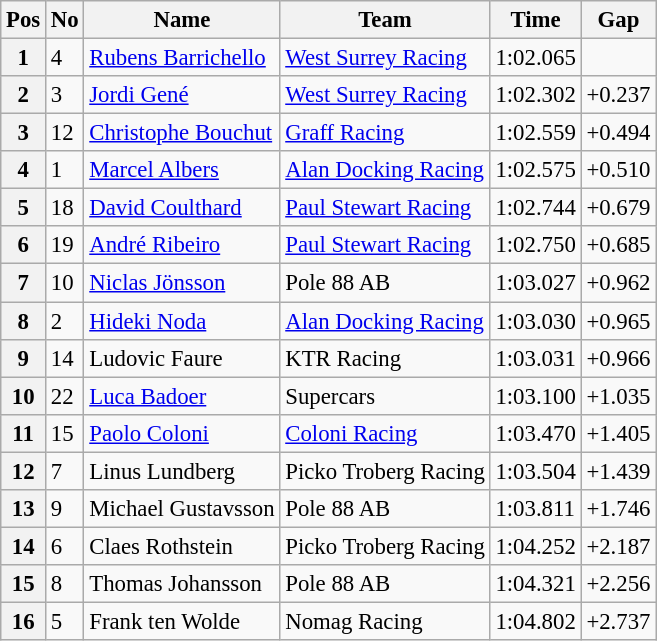<table class="wikitable" style="font-size: 95%">
<tr>
<th>Pos</th>
<th>No</th>
<th>Name</th>
<th>Team</th>
<th>Time</th>
<th>Gap</th>
</tr>
<tr>
<th>1</th>
<td>4</td>
<td> <a href='#'>Rubens Barrichello</a></td>
<td><a href='#'>West Surrey Racing</a></td>
<td>1:02.065</td>
<td></td>
</tr>
<tr>
<th>2</th>
<td>3</td>
<td> <a href='#'>Jordi Gené</a></td>
<td><a href='#'>West Surrey Racing</a></td>
<td>1:02.302</td>
<td>+0.237</td>
</tr>
<tr>
<th>3</th>
<td>12</td>
<td> <a href='#'>Christophe Bouchut</a></td>
<td><a href='#'>Graff Racing</a></td>
<td>1:02.559</td>
<td>+0.494</td>
</tr>
<tr>
<th>4</th>
<td>1</td>
<td> <a href='#'>Marcel Albers</a></td>
<td><a href='#'>Alan Docking Racing</a></td>
<td>1:02.575</td>
<td>+0.510</td>
</tr>
<tr>
<th>5</th>
<td>18</td>
<td> <a href='#'>David Coulthard</a></td>
<td><a href='#'>Paul Stewart Racing</a></td>
<td>1:02.744</td>
<td>+0.679</td>
</tr>
<tr>
<th>6</th>
<td>19</td>
<td> <a href='#'>André Ribeiro</a></td>
<td><a href='#'>Paul Stewart Racing</a></td>
<td>1:02.750</td>
<td>+0.685</td>
</tr>
<tr>
<th>7</th>
<td>10</td>
<td> <a href='#'>Niclas Jönsson</a></td>
<td>Pole 88 AB</td>
<td>1:03.027</td>
<td>+0.962</td>
</tr>
<tr>
<th>8</th>
<td>2</td>
<td> <a href='#'>Hideki Noda</a></td>
<td><a href='#'>Alan Docking Racing</a></td>
<td>1:03.030</td>
<td>+0.965</td>
</tr>
<tr>
<th>9</th>
<td>14</td>
<td> Ludovic Faure</td>
<td>KTR Racing</td>
<td>1:03.031</td>
<td>+0.966</td>
</tr>
<tr>
<th>10</th>
<td>22</td>
<td> <a href='#'>Luca Badoer</a></td>
<td>Supercars</td>
<td>1:03.100</td>
<td>+1.035</td>
</tr>
<tr>
<th>11</th>
<td>15</td>
<td> <a href='#'>Paolo Coloni</a></td>
<td><a href='#'>Coloni Racing</a></td>
<td>1:03.470</td>
<td>+1.405</td>
</tr>
<tr>
<th>12</th>
<td>7</td>
<td> Linus Lundberg</td>
<td>Picko Troberg Racing</td>
<td>1:03.504</td>
<td>+1.439</td>
</tr>
<tr>
<th>13</th>
<td>9</td>
<td> Michael Gustavsson</td>
<td>Pole 88 AB</td>
<td>1:03.811</td>
<td>+1.746</td>
</tr>
<tr>
<th>14</th>
<td>6</td>
<td> Claes Rothstein</td>
<td>Picko Troberg Racing</td>
<td>1:04.252</td>
<td>+2.187</td>
</tr>
<tr>
<th>15</th>
<td>8</td>
<td> Thomas Johansson</td>
<td>Pole 88 AB</td>
<td>1:04.321</td>
<td>+2.256</td>
</tr>
<tr>
<th>16</th>
<td>5</td>
<td> Frank ten Wolde</td>
<td>Nomag Racing</td>
<td>1:04.802</td>
<td>+2.737</td>
</tr>
</table>
